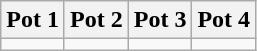<table class="wikitable">
<tr>
<th>Pot 1</th>
<th>Pot 2</th>
<th>Pot 3</th>
<th>Pot 4</th>
</tr>
<tr>
<td valign=top></td>
<td valign=top></td>
<td valign=top></td>
<td valign=top></td>
</tr>
</table>
